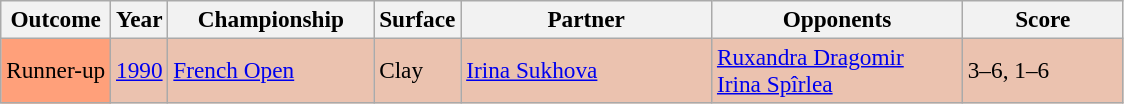<table class="sortable wikitable" style=font-size:97%>
<tr>
<th>Outcome</th>
<th>Year</th>
<th width=130>Championship</th>
<th>Surface</th>
<th width=160>Partner</th>
<th width=160>Opponents</th>
<th width=100>Score</th>
</tr>
<tr style="background:#ebc2af;">
<td style="background:#ffa07a;">Runner-up</td>
<td><a href='#'>1990</a></td>
<td><a href='#'>French Open</a></td>
<td>Clay</td>
<td> <a href='#'>Irina Sukhova</a></td>
<td> <a href='#'>Ruxandra Dragomir</a> <br>  <a href='#'>Irina Spîrlea</a></td>
<td>3–6, 1–6</td>
</tr>
</table>
